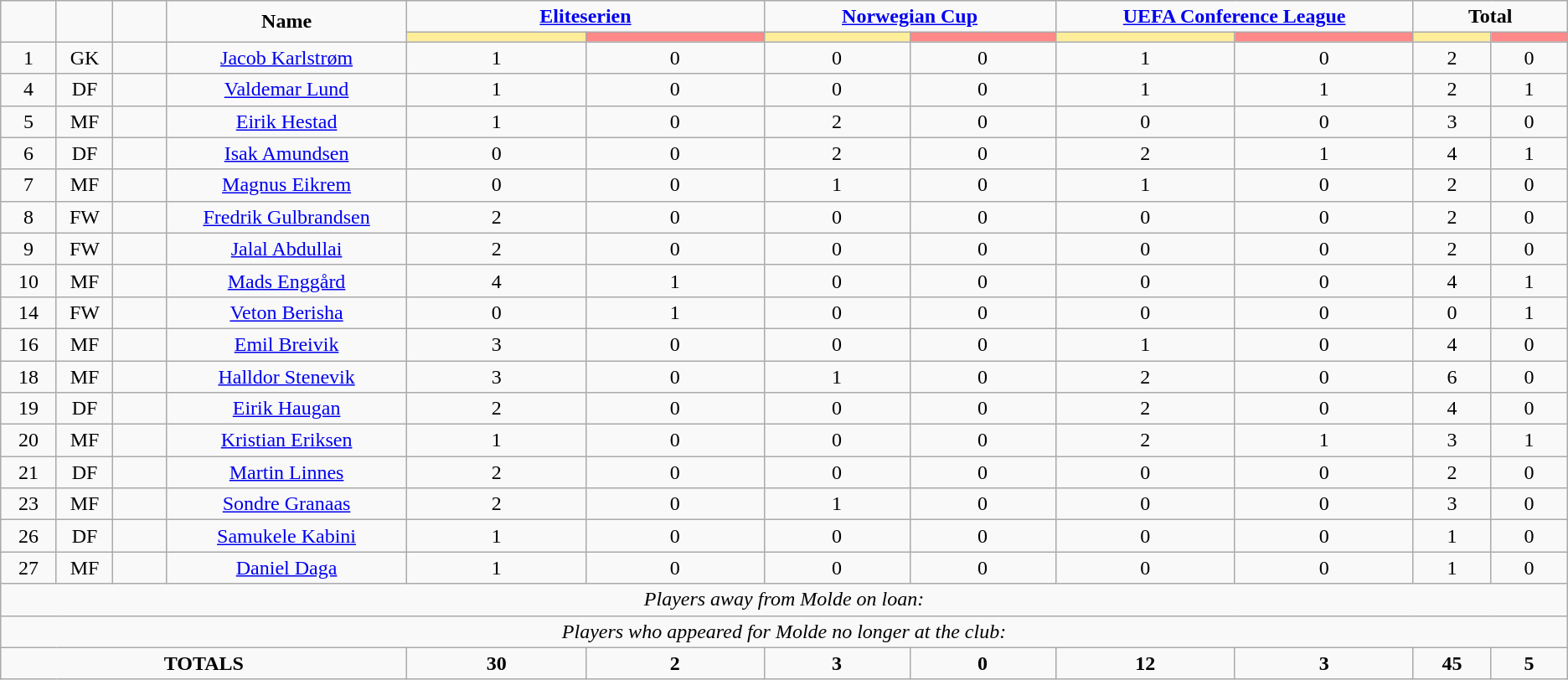<table class="wikitable" style="font-size: 100%; text-align: center;">
<tr>
<td rowspan="2" width=40 align="center"><strong></strong></td>
<td rowspan="2" width=40 align="center"><strong></strong></td>
<td rowspan="2" width=40 align="center"><strong></strong></td>
<td rowspan="2" width=200 align="center"><strong>Name</strong></td>
<td colspan="2" align="center"><strong><a href='#'>Eliteserien</a></strong></td>
<td colspan="2" align="center"><strong><a href='#'>Norwegian Cup</a></strong></td>
<td colspan="2" align="center"><strong><a href='#'>UEFA Conference League</a></strong></td>
<td colspan="2" align="center"><strong>Total</strong></td>
</tr>
<tr>
<th width=150 style="background: #FFEE99"></th>
<th width=150 style="background: #FF8888"></th>
<th width=120 style="background: #FFEE99"></th>
<th width=120 style="background: #FF8888"></th>
<th width=150 style="background: #FFEE99"></th>
<th width=150 style="background: #FF8888"></th>
<th width=60 style="background: #FFEE99"></th>
<th width=60 style="background: #FF8888"></th>
</tr>
<tr>
<td>1</td>
<td>GK</td>
<td></td>
<td><a href='#'>Jacob Karlstrøm</a></td>
<td>1</td>
<td>0</td>
<td>0</td>
<td>0</td>
<td>1</td>
<td>0</td>
<td>2</td>
<td>0</td>
</tr>
<tr>
<td>4</td>
<td>DF</td>
<td></td>
<td><a href='#'>Valdemar Lund</a></td>
<td>1</td>
<td>0</td>
<td>0</td>
<td>0</td>
<td>1</td>
<td>1</td>
<td>2</td>
<td>1</td>
</tr>
<tr>
<td>5</td>
<td>MF</td>
<td></td>
<td><a href='#'>Eirik Hestad</a></td>
<td>1</td>
<td>0</td>
<td>2</td>
<td>0</td>
<td>0</td>
<td>0</td>
<td>3</td>
<td>0</td>
</tr>
<tr>
<td>6</td>
<td>DF</td>
<td></td>
<td><a href='#'>Isak Amundsen</a></td>
<td>0</td>
<td>0</td>
<td>2</td>
<td>0</td>
<td>2</td>
<td>1</td>
<td>4</td>
<td>1</td>
</tr>
<tr>
<td>7</td>
<td>MF</td>
<td></td>
<td><a href='#'>Magnus Eikrem</a></td>
<td>0</td>
<td>0</td>
<td>1</td>
<td>0</td>
<td>1</td>
<td>0</td>
<td>2</td>
<td>0</td>
</tr>
<tr>
<td>8</td>
<td>FW</td>
<td></td>
<td><a href='#'>Fredrik Gulbrandsen</a></td>
<td>2</td>
<td>0</td>
<td>0</td>
<td>0</td>
<td>0</td>
<td>0</td>
<td>2</td>
<td>0</td>
</tr>
<tr>
<td>9</td>
<td>FW</td>
<td></td>
<td><a href='#'>Jalal Abdullai</a></td>
<td>2</td>
<td>0</td>
<td>0</td>
<td>0</td>
<td>0</td>
<td>0</td>
<td>2</td>
<td>0</td>
</tr>
<tr>
<td>10</td>
<td>MF</td>
<td></td>
<td><a href='#'>Mads Enggård</a></td>
<td>4</td>
<td>1</td>
<td>0</td>
<td>0</td>
<td>0</td>
<td>0</td>
<td>4</td>
<td>1</td>
</tr>
<tr>
<td>14</td>
<td>FW</td>
<td></td>
<td><a href='#'>Veton Berisha</a></td>
<td>0</td>
<td>1</td>
<td>0</td>
<td>0</td>
<td>0</td>
<td>0</td>
<td>0</td>
<td>1</td>
</tr>
<tr>
<td>16</td>
<td>MF</td>
<td></td>
<td><a href='#'>Emil Breivik</a></td>
<td>3</td>
<td>0</td>
<td>0</td>
<td>0</td>
<td>1</td>
<td>0</td>
<td>4</td>
<td>0</td>
</tr>
<tr>
<td>18</td>
<td>MF</td>
<td></td>
<td><a href='#'>Halldor Stenevik</a></td>
<td>3</td>
<td>0</td>
<td>1</td>
<td>0</td>
<td>2</td>
<td>0</td>
<td>6</td>
<td>0</td>
</tr>
<tr>
<td>19</td>
<td>DF</td>
<td></td>
<td><a href='#'>Eirik Haugan</a></td>
<td>2</td>
<td>0</td>
<td>0</td>
<td>0</td>
<td>2</td>
<td>0</td>
<td>4</td>
<td>0</td>
</tr>
<tr>
<td>20</td>
<td>MF</td>
<td></td>
<td><a href='#'>Kristian Eriksen</a></td>
<td>1</td>
<td>0</td>
<td>0</td>
<td>0</td>
<td>2</td>
<td>1</td>
<td>3</td>
<td>1</td>
</tr>
<tr>
<td>21</td>
<td>DF</td>
<td></td>
<td><a href='#'>Martin Linnes</a></td>
<td>2</td>
<td>0</td>
<td>0</td>
<td>0</td>
<td>0</td>
<td>0</td>
<td>2</td>
<td>0</td>
</tr>
<tr>
<td>23</td>
<td>MF</td>
<td></td>
<td><a href='#'>Sondre Granaas</a></td>
<td>2</td>
<td>0</td>
<td>1</td>
<td>0</td>
<td>0</td>
<td>0</td>
<td>3</td>
<td>0</td>
</tr>
<tr>
<td>26</td>
<td>DF</td>
<td></td>
<td><a href='#'>Samukele Kabini</a></td>
<td>1</td>
<td>0</td>
<td>0</td>
<td>0</td>
<td>0</td>
<td>0</td>
<td>1</td>
<td>0</td>
</tr>
<tr>
<td>27</td>
<td>MF</td>
<td></td>
<td><a href='#'>Daniel Daga</a></td>
<td>1</td>
<td>0</td>
<td>0</td>
<td>0</td>
<td>0</td>
<td>0</td>
<td>1</td>
<td>0</td>
</tr>
<tr>
<td colspan="16"><em>Players away from Molde on loan:</em></td>
</tr>
<tr>
<td colspan="16"><em>Players who appeared for Molde no longer at the club:</em></td>
</tr>
<tr>
<td colspan="4"><strong>TOTALS</strong></td>
<td><strong>30</strong></td>
<td><strong>2</strong></td>
<td><strong>3</strong></td>
<td><strong>0</strong></td>
<td><strong>12</strong></td>
<td><strong>3</strong></td>
<td><strong>45</strong></td>
<td><strong>5</strong></td>
</tr>
</table>
